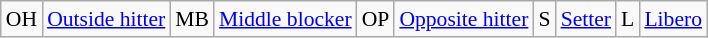<table class="wikitable" style="font-size:90%;">
<tr>
<td>OH</td>
<td><a href='#'>Outside hitter</a></td>
<td>MB</td>
<td><a href='#'>Middle blocker</a></td>
<td>OP</td>
<td><a href='#'>Opposite hitter</a></td>
<td>S</td>
<td><a href='#'>Setter</a></td>
<td>L</td>
<td><a href='#'>Libero</a></td>
</tr>
</table>
